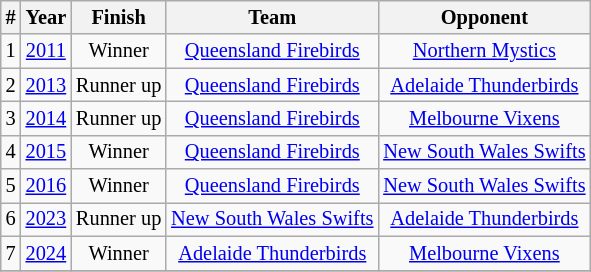<table class="wikitable" style="font-size: 85%; text-align:center">
<tr>
<th>#</th>
<th>Year</th>
<th>Finish</th>
<th>Team</th>
<th>Opponent</th>
</tr>
<tr>
<td>1</td>
<td><a href='#'>2011</a></td>
<td>Winner</td>
<td><a href='#'>Queensland Firebirds</a></td>
<td><a href='#'>Northern Mystics</a></td>
</tr>
<tr>
<td>2</td>
<td><a href='#'>2013</a></td>
<td>Runner up</td>
<td><a href='#'>Queensland Firebirds</a></td>
<td><a href='#'>Adelaide Thunderbirds</a></td>
</tr>
<tr>
<td>3</td>
<td><a href='#'>2014</a></td>
<td>Runner up</td>
<td><a href='#'>Queensland Firebirds</a></td>
<td><a href='#'>Melbourne Vixens</a></td>
</tr>
<tr>
<td>4</td>
<td><a href='#'>2015</a></td>
<td>Winner</td>
<td><a href='#'>Queensland Firebirds</a></td>
<td><a href='#'>New South Wales Swifts</a></td>
</tr>
<tr>
<td>5</td>
<td><a href='#'>2016</a></td>
<td>Winner</td>
<td><a href='#'>Queensland Firebirds</a></td>
<td><a href='#'>New South Wales Swifts</a></td>
</tr>
<tr>
<td>6</td>
<td><a href='#'>2023</a></td>
<td>Runner up</td>
<td><a href='#'>New South Wales Swifts</a></td>
<td><a href='#'>Adelaide Thunderbirds</a></td>
</tr>
<tr>
<td>7</td>
<td><a href='#'>2024</a></td>
<td>Winner</td>
<td><a href='#'>Adelaide Thunderbirds</a></td>
<td><a href='#'>Melbourne Vixens</a></td>
</tr>
<tr>
</tr>
</table>
